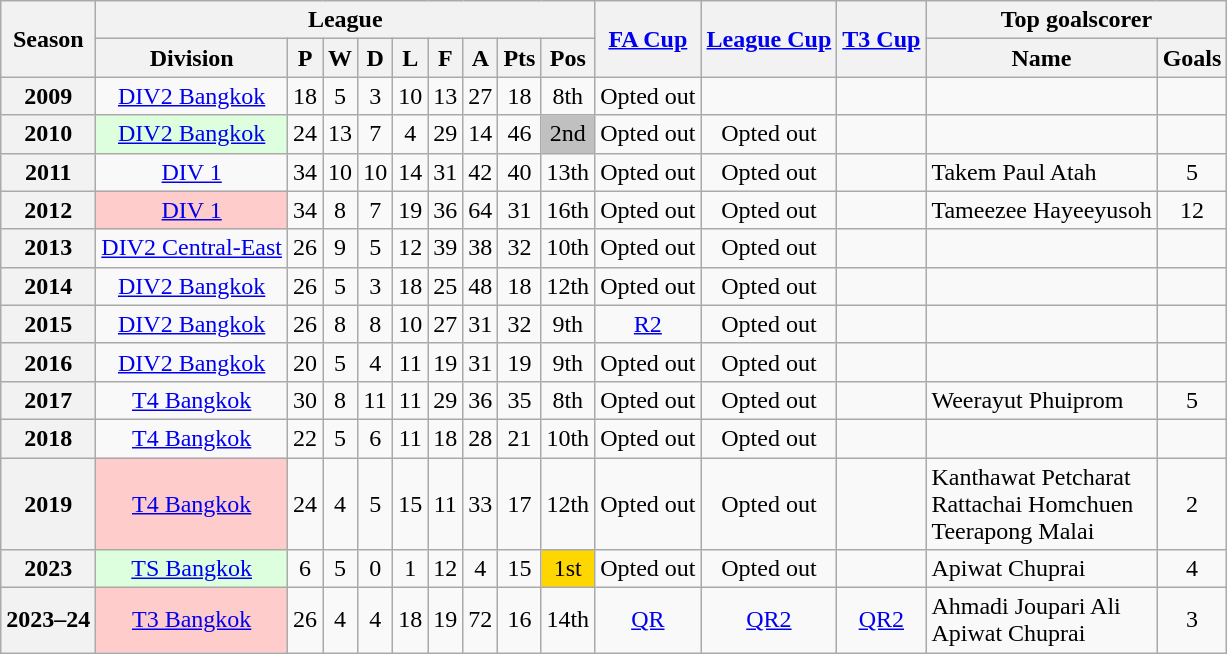<table class="wikitable" style="text-align: center">
<tr>
<th rowspan=2>Season</th>
<th colspan=9>League</th>
<th rowspan=2><a href='#'>FA Cup</a></th>
<th rowspan=2><a href='#'>League Cup</a></th>
<th rowspan=2><a href='#'>T3 Cup</a></th>
<th colspan=2>Top goalscorer</th>
</tr>
<tr>
<th>Division</th>
<th>P</th>
<th>W</th>
<th>D</th>
<th>L</th>
<th>F</th>
<th>A</th>
<th>Pts</th>
<th>Pos</th>
<th>Name</th>
<th>Goals</th>
</tr>
<tr>
<th>2009</th>
<td><a href='#'>DIV2 Bangkok</a></td>
<td>18</td>
<td>5</td>
<td>3</td>
<td>10</td>
<td>13</td>
<td>27</td>
<td>18</td>
<td>8th</td>
<td>Opted out</td>
<td></td>
<td></td>
<td></td>
<td></td>
</tr>
<tr>
<th>2010</th>
<td bgcolor="#DDFFDD"><a href='#'>DIV2 Bangkok</a></td>
<td>24</td>
<td>13</td>
<td>7</td>
<td>4</td>
<td>29</td>
<td>14</td>
<td>46</td>
<td bgcolor=silver>2nd</td>
<td>Opted out</td>
<td>Opted out</td>
<td></td>
<td></td>
<td></td>
</tr>
<tr>
<th>2011</th>
<td><a href='#'>DIV 1</a></td>
<td>34</td>
<td>10</td>
<td>10</td>
<td>14</td>
<td>31</td>
<td>42</td>
<td>40</td>
<td>13th</td>
<td>Opted out</td>
<td>Opted out</td>
<td></td>
<td align="left"> Takem Paul Atah</td>
<td>5</td>
</tr>
<tr>
<th>2012</th>
<td bgcolor="#FFCCCC"><a href='#'>DIV 1</a></td>
<td>34</td>
<td>8</td>
<td>7</td>
<td>19</td>
<td>36</td>
<td>64</td>
<td>31</td>
<td>16th</td>
<td>Opted out</td>
<td>Opted out</td>
<td></td>
<td align="left"> Tameezee Hayeeyusoh</td>
<td>12</td>
</tr>
<tr>
<th>2013</th>
<td><a href='#'>DIV2 Central-East</a></td>
<td>26</td>
<td>9</td>
<td>5</td>
<td>12</td>
<td>39</td>
<td>38</td>
<td>32</td>
<td>10th</td>
<td>Opted out</td>
<td>Opted out</td>
<td></td>
<td></td>
<td></td>
</tr>
<tr>
<th>2014</th>
<td><a href='#'>DIV2 Bangkok</a></td>
<td>26</td>
<td>5</td>
<td>3</td>
<td>18</td>
<td>25</td>
<td>48</td>
<td>18</td>
<td>12th</td>
<td>Opted out</td>
<td>Opted out</td>
<td></td>
<td></td>
<td></td>
</tr>
<tr>
<th>2015</th>
<td><a href='#'>DIV2 Bangkok</a></td>
<td>26</td>
<td>8</td>
<td>8</td>
<td>10</td>
<td>27</td>
<td>31</td>
<td>32</td>
<td>9th</td>
<td><a href='#'>R2</a></td>
<td>Opted out</td>
<td></td>
<td></td>
<td></td>
</tr>
<tr>
<th>2016</th>
<td><a href='#'>DIV2 Bangkok</a></td>
<td>20</td>
<td>5</td>
<td>4</td>
<td>11</td>
<td>19</td>
<td>31</td>
<td>19</td>
<td>9th</td>
<td>Opted out</td>
<td>Opted out</td>
<td></td>
<td></td>
<td></td>
</tr>
<tr>
<th>2017</th>
<td><a href='#'>T4 Bangkok</a></td>
<td>30</td>
<td>8</td>
<td>11</td>
<td>11</td>
<td>29</td>
<td>36</td>
<td>35</td>
<td>8th</td>
<td>Opted out</td>
<td>Opted out</td>
<td></td>
<td align="left"> Weerayut Phuiprom</td>
<td>5</td>
</tr>
<tr>
<th>2018</th>
<td><a href='#'>T4 Bangkok</a></td>
<td>22</td>
<td>5</td>
<td>6</td>
<td>11</td>
<td>18</td>
<td>28</td>
<td>21</td>
<td>10th</td>
<td>Opted out</td>
<td>Opted out</td>
<td></td>
<td></td>
<td></td>
</tr>
<tr>
<th>2019</th>
<td bgcolor="#FFCCCC"><a href='#'>T4 Bangkok</a></td>
<td>24</td>
<td>4</td>
<td>5</td>
<td>15</td>
<td>11</td>
<td>33</td>
<td>17</td>
<td>12th</td>
<td>Opted out</td>
<td>Opted out</td>
<td></td>
<td align="left"> Kanthawat Petcharat<br> Rattachai Homchuen<br> Teerapong Malai</td>
<td>2</td>
</tr>
<tr>
<th>2023</th>
<td bgcolor="#DDFFDD"><a href='#'>TS Bangkok</a></td>
<td>6</td>
<td>5</td>
<td>0</td>
<td>1</td>
<td>12</td>
<td>4</td>
<td>15</td>
<td bgcolor=gold>1st</td>
<td>Opted out</td>
<td>Opted out</td>
<td></td>
<td align="left"> Apiwat Chuprai</td>
<td>4</td>
</tr>
<tr>
<th>2023–24</th>
<td bgcolor="#FFCCCC"><a href='#'>T3 Bangkok</a></td>
<td>26</td>
<td>4</td>
<td>4</td>
<td>18</td>
<td>19</td>
<td>72</td>
<td>16</td>
<td>14th</td>
<td><a href='#'>QR</a></td>
<td><a href='#'>QR2</a></td>
<td><a href='#'>QR2</a></td>
<td align="left"> Ahmadi Joupari Ali<br> Apiwat Chuprai</td>
<td>3</td>
</tr>
</table>
